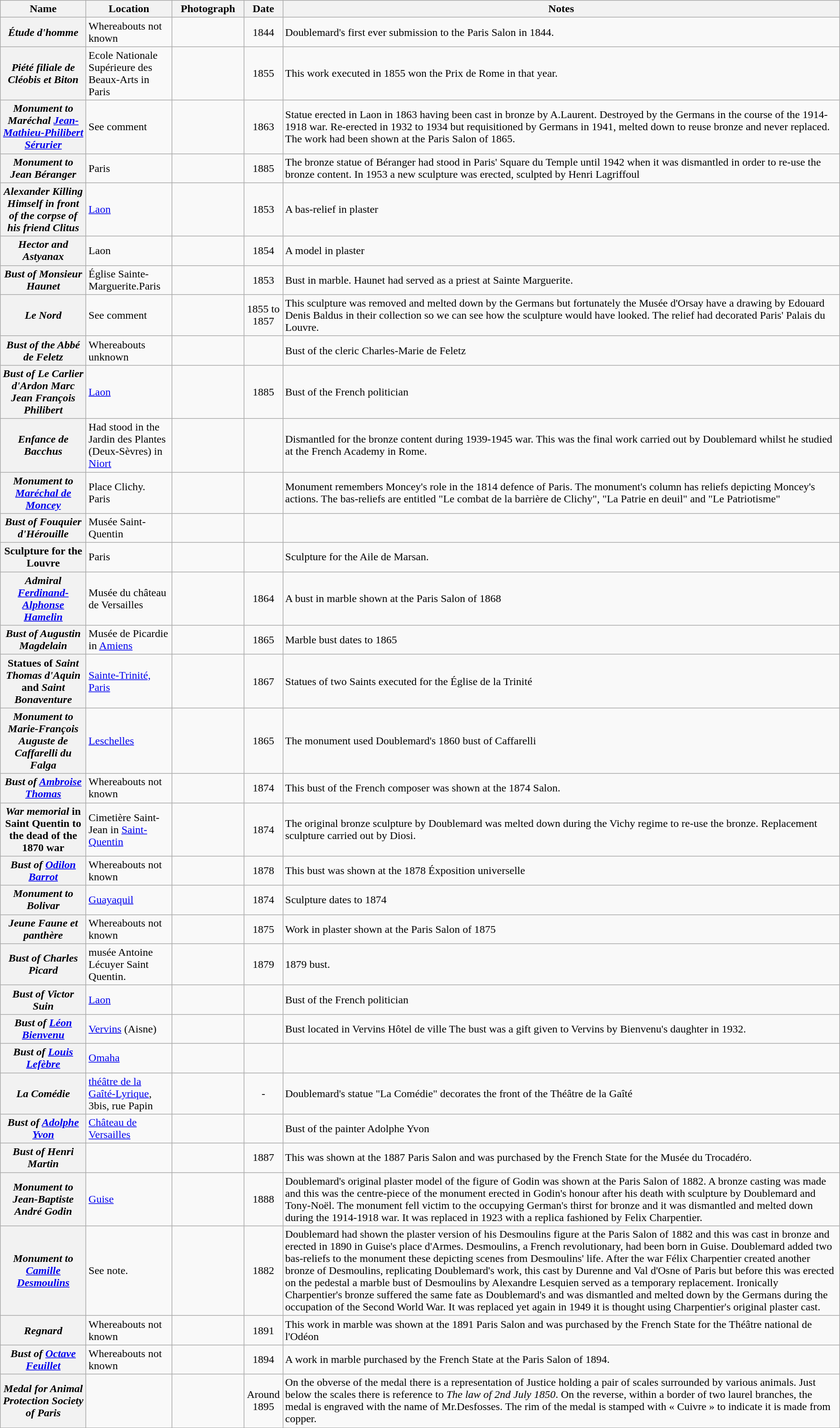<table class="wikitable sortable plainrowheaders">
<tr>
<th scope="col" style="width:120px">Name</th>
<th scope="col" style="width:120px">Location</th>
<th scope="col" style="width:100px" class="unsortable">Photograph</th>
<th scope="col" style="width:50px">Date</th>
<th scope="col" class="unsortable">Notes</th>
</tr>
<tr>
<th scope="row"><em>Étude d'homme</em></th>
<td>Whereabouts not known</td>
<td></td>
<td align="center">1844</td>
<td>Doublemard's first ever submission to the Paris Salon in 1844.</td>
</tr>
<tr>
<th scope="row"><em>Piété filiale de Cléobis et Biton</em></th>
<td>Ecole Nationale Supérieure des Beaux-Arts in Paris<br></td>
<td></td>
<td align="center">1855</td>
<td>This work executed in 1855 won the Prix de Rome in that year.</td>
</tr>
<tr>
<th scope="row"><em>Monument to Maréchal <a href='#'>Jean-Mathieu-Philibert Sérurier</a></em></th>
<td>See comment<br></td>
<td></td>
<td align="center">1863</td>
<td>Statue erected in Laon in 1863 having been cast in bronze by A.Laurent. Destroyed by the Germans in the course of the 1914-1918 war. Re-erected in 1932 to 1934 but requisitioned by Germans in 1941, melted down to reuse bronze and never replaced. The work had been shown at the Paris Salon of 1865.<br></td>
</tr>
<tr>
<th scope="row"><em>Monument to Jean Béranger</em></th>
<td>Paris<br></td>
<td></td>
<td align="center">1885</td>
<td>The bronze statue of Béranger had stood in Paris' Square du Temple until 1942 when it was dismantled in order to re-use the bronze content. In 1953 a new sculpture was erected, sculpted by Henri Lagriffoul</td>
</tr>
<tr>
<th scope="row"><em>Alexander Killing Himself in front of the corpse of his friend Clitus</em></th>
<td><a href='#'>Laon</a></td>
<td></td>
<td align="center">1853</td>
<td>A bas-relief in plaster</td>
</tr>
<tr>
<th scope="row"><em>Hector and Astyanax</em></th>
<td>Laon</td>
<td></td>
<td align="center">1854</td>
<td>A model in plaster</td>
</tr>
<tr>
<th scope="row"><em>Bust of Monsieur Haunet</em></th>
<td>Église Sainte-Marguerite.Paris</td>
<td></td>
<td align="center">1853</td>
<td>Bust in marble. Haunet had served as a priest at Sainte Marguerite.<br></td>
</tr>
<tr>
<th scope="row"><em>Le Nord</em></th>
<td>See comment</td>
<td></td>
<td align="center">1855 to 1857</td>
<td>This sculpture was removed and melted down by the Germans but fortunately the Musée d'Orsay have a drawing by Edouard Denis Baldus in their collection so we can see how the sculpture would have looked. The relief had decorated Paris' Palais du Louvre.</td>
</tr>
<tr>
<th scope="row"><em>Bust of the Abbé de Feletz</em></th>
<td>Whereabouts unknown<br></td>
<td></td>
<td align="center"></td>
<td>Bust of the cleric Charles-Marie de Feletz</td>
</tr>
<tr>
<th scope="row"><em>Bust of Le Carlier d'Ardon Marc Jean François Philibert</em></th>
<td><a href='#'>Laon</a></td>
<td></td>
<td align="center">1885</td>
<td>Bust of the French politician</td>
</tr>
<tr>
<th scope="row"><em>Enfance de Bacchus</em></th>
<td>Had stood in the Jardin des Plantes (Deux-Sèvres) in <a href='#'>Niort</a></td>
<td></td>
<td align="center"></td>
<td>Dismantled for the bronze content during 1939-1945 war. This was the final work carried out by Doublemard whilst he studied at the French Academy in Rome.<br></td>
</tr>
<tr>
<th scope="row"><em>Monument to <a href='#'>Maréchal de Moncey</a></em></th>
<td>Place Clichy. Paris<br></td>
<td></td>
<td align="center"></td>
<td>Monument remembers Moncey's role in the 1814 defence of Paris. The monument's column has reliefs depicting Moncey's actions. The bas-reliefs are entitled "Le combat de la barrière de Clichy", "La Patrie en deuil" and "Le Patriotisme"<br></td>
</tr>
<tr>
<th scope="row"><em>Bust of Fouquier d'Hérouille</em></th>
<td>Musée Saint-Quentin</td>
<td></td>
<td align="center"></td>
<td></td>
</tr>
<tr>
<th scope="row">Sculpture for the Louvre</th>
<td>Paris<br></td>
<td></td>
<td align="center"></td>
<td>Sculpture for the Aile de Marsan.<br></td>
</tr>
<tr>
<th scope="row"><em>Admiral <a href='#'>Ferdinand-Alphonse Hamelin</a></em></th>
<td>Musée du château de Versailles<br></td>
<td></td>
<td align="center">1864</td>
<td>A bust in marble shown at the Paris Salon of 1868</td>
</tr>
<tr>
<th scope="row"><em>Bust of Augustin Magdelain</em></th>
<td>Musée de Picardie in <a href='#'>Amiens</a></td>
<td></td>
<td align="center">1865</td>
<td>Marble bust dates to 1865</td>
</tr>
<tr>
<th scope="row">Statues of <em>Saint Thomas d'Aquin</em> and <em>Saint Bonaventure</em></th>
<td><a href='#'>Sainte-Trinité, Paris</a><br></td>
<td></td>
<td align="center">1867</td>
<td>Statues of two Saints executed for the Église de la Trinité</td>
</tr>
<tr>
<th scope="row"><em>Monument to Marie-François Auguste de Caffarelli du Falga</em></th>
<td><a href='#'>Leschelles</a></td>
<td></td>
<td align="center">1865</td>
<td>The monument used Doublemard's 1860 bust of Caffarelli</td>
</tr>
<tr>
<th scope="row"><em>Bust of <a href='#'>Ambroise Thomas</a></em></th>
<td>Whereabouts not known<br></td>
<td></td>
<td align="center">1874</td>
<td>This bust of the French composer was shown at the 1874 Salon.</td>
</tr>
<tr>
<th scope="row"><em>War memorial</em> in Saint Quentin to the dead of the 1870 war</th>
<td>Cimetière Saint-Jean in <a href='#'>Saint-Quentin</a></td>
<td></td>
<td align="center">1874</td>
<td>The original bronze sculpture by Doublemard was melted down during the Vichy regime to re-use the bronze. Replacement sculpture carried out by Diosi.<br></td>
</tr>
<tr>
<th scope="row"><em>Bust of <a href='#'>Odilon Barrot</a></em></th>
<td>Whereabouts not known<br></td>
<td></td>
<td align="center">1878</td>
<td>This bust was shown at the 1878 Éxposition universelle</td>
</tr>
<tr>
<th scope="row"><em>Monument to Bolivar</em></th>
<td><a href='#'>Guayaquil</a><br></td>
<td></td>
<td align="center">1874</td>
<td>Sculpture dates to 1874</td>
</tr>
<tr>
<th scope="row"><em>Jeune Faune et panthère</em></th>
<td>Whereabouts not known<br></td>
<td></td>
<td align="center">1875</td>
<td>Work in plaster shown at the Paris Salon of 1875</td>
</tr>
<tr>
<th scope="row"><em>Bust of Charles Picard</em></th>
<td>musée Antoine Lécuyer Saint Quentin.</td>
<td></td>
<td align="center">1879</td>
<td>1879 bust.</td>
</tr>
<tr>
<th scope="row"><em>Bust of Victor Suin</em></th>
<td><a href='#'>Laon</a></td>
<td></td>
<td align="center"></td>
<td>Bust of the French politician</td>
</tr>
<tr>
<th scope="row"><em>Bust of <a href='#'>Léon Bienvenu</a></em></th>
<td><a href='#'>Vervins</a> (Aisne)</td>
<td></td>
<td align="center"></td>
<td>Bust located in Vervins Hôtel de ville The bust was a gift given to Vervins by Bienvenu's daughter in 1932.</td>
</tr>
<tr>
<th scope="row"><em>Bust of <a href='#'>Louis Lefèbre</a></em></th>
<td><a href='#'>Omaha</a></td>
<td></td>
<td align="center"></td>
<td></td>
</tr>
<tr>
<th scope="row"><em>La Comédie</em></th>
<td><a href='#'>théâtre de la Gaîté-Lyrique</a>, 3bis, rue Papin</td>
<td></td>
<td align="center">-</td>
<td>Doublemard's statue "La Comédie" decorates the front of the Théâtre de la Gaîté</td>
</tr>
<tr>
<th scope="row"><em>Bust of <a href='#'>Adolphe Yvon</a></em></th>
<td><a href='#'>Château de Versailles</a><br></td>
<td></td>
<td align="center"></td>
<td>Bust of the painter Adolphe Yvon</td>
</tr>
<tr>
<th scope="row"><em>Bust of Henri Martin</em></th>
<td></td>
<td></td>
<td align="center">1887</td>
<td>This was shown at the 1887 Paris Salon and was purchased by the French State for the Musée du Trocadéro.<br></td>
</tr>
<tr>
<th scope="row"><em>Monument to Jean-Baptiste André Godin</em></th>
<td><a href='#'>Guise</a></td>
<td></td>
<td align="center">1888</td>
<td>Doublemard's original plaster model of the figure of Godin was shown at the Paris Salon of 1882.  A bronze casting was made and this was the centre-piece of the monument erected in Godin's honour after his death with sculpture by Doublemard and Tony-Noël. The monument fell victim to the occupying German's thirst for bronze and it was dismantled and melted down during the 1914-1918 war. It was replaced in 1923 with a replica fashioned by Felix Charpentier.<br>
</td>
</tr>
<tr>
<th scope="row"><em>Monument to <a href='#'>Camille Desmoulins</a></em></th>
<td>See note.</td>
<td></td>
<td align="center">1882</td>
<td>Doublemard had shown the plaster version of his Desmoulins figure at the Paris Salon of 1882 and this was cast in bronze and erected in 1890 in Guise's place d'Armes.  Desmoulins, a French revolutionary, had been born in Guise. Doublemard added two bas-reliefs to the monument these depicting scenes from Desmoulins' life.  After the war Félix Charpentier created another bronze of Desmoulins, replicating Doublemard's work, this cast by Durenne and Val d'Osne of Paris but before this was erected on the pedestal a marble bust of Desmoulins by Alexandre Lesquien served as a temporary replacement. Ironically Charpentier's bronze suffered the same fate as Doublemard's and was dismantled and melted down by the Germans during the occupation of the Second World War. It was replaced yet again in 1949 it is thought using Charpentier's original plaster cast.<br></td>
</tr>
<tr>
<th scope="row"><em>Regnard</em></th>
<td>Whereabouts not known</td>
<td></td>
<td align="center">1891</td>
<td>This work in marble was shown at the 1891 Paris Salon and was purchased by the French State for the Théâtre national de l'Odéon</td>
</tr>
<tr>
<th scope="row"><em>Bust of <a href='#'>Octave Feuillet</a></em></th>
<td>Whereabouts not known<br></td>
<td></td>
<td align="center">1894</td>
<td>A work in marble purchased by the French State at the Paris Salon of 1894.<br></td>
</tr>
<tr>
<th scope="row"><em>Medal for Animal Protection Society of Paris</em></th>
<td></td>
<td></td>
<td align="center">Around 1895</td>
<td>On the obverse of the medal there is a representation of Justice holding a pair of scales surrounded by various animals. Just below the scales there is reference to <em>The law of 2nd July 1850</em>. On the reverse, within a border of two laurel branches, the medal is engraved with the name of Mr.Desfosses. The rim of the medal is stamped with « Cuivre » to indicate it is made from copper.</td>
</tr>
<tr>
</tr>
</table>
